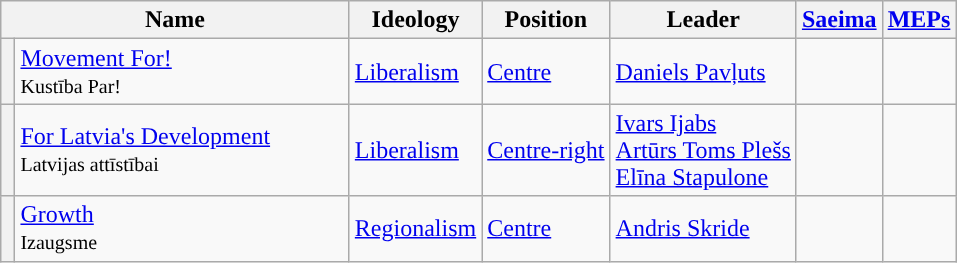<table class="wikitable">
<tr>
<th colspan=2 width=225px>Name</th>
<th>Ideology</th>
<th>Position</th>
<th>Leader</th>
<th><a href='#'>Saeima</a></th>
<th><a href='#'>MEPs</a></th>
</tr>
<tr>
<th style="background:"></th>
<td><a href='#'>Movement For!</a><br><small>Kustība Par!</small></td>
<td><a href='#'>Liberalism</a></td>
<td><a href='#'>Centre</a></td>
<td><a href='#'>Daniels Pavļuts</a></td>
<td></td>
<td></td>
</tr>
<tr>
<th style="background:"></th>
<td><a href='#'>For Latvia's Development</a><br><small>Latvijas attīstībai</small></td>
<td><a href='#'>Liberalism</a></td>
<td><a href='#'>Centre-right</a></td>
<td><a href='#'>Ivars Ijabs</a><br><a href='#'>Artūrs Toms Plešs</a><br><a href='#'>Elīna Stapulone</a></td>
<td></td>
<td></td>
</tr>
<tr>
<th style="background:"></th>
<td><a href='#'>Growth</a><br><small>Izaugsme</small></td>
<td><a href='#'>Regionalism</a></td>
<td><a href='#'>Centre</a></td>
<td><a href='#'>Andris Skride</a></td>
<td></td>
<td></td>
</tr>
</table>
